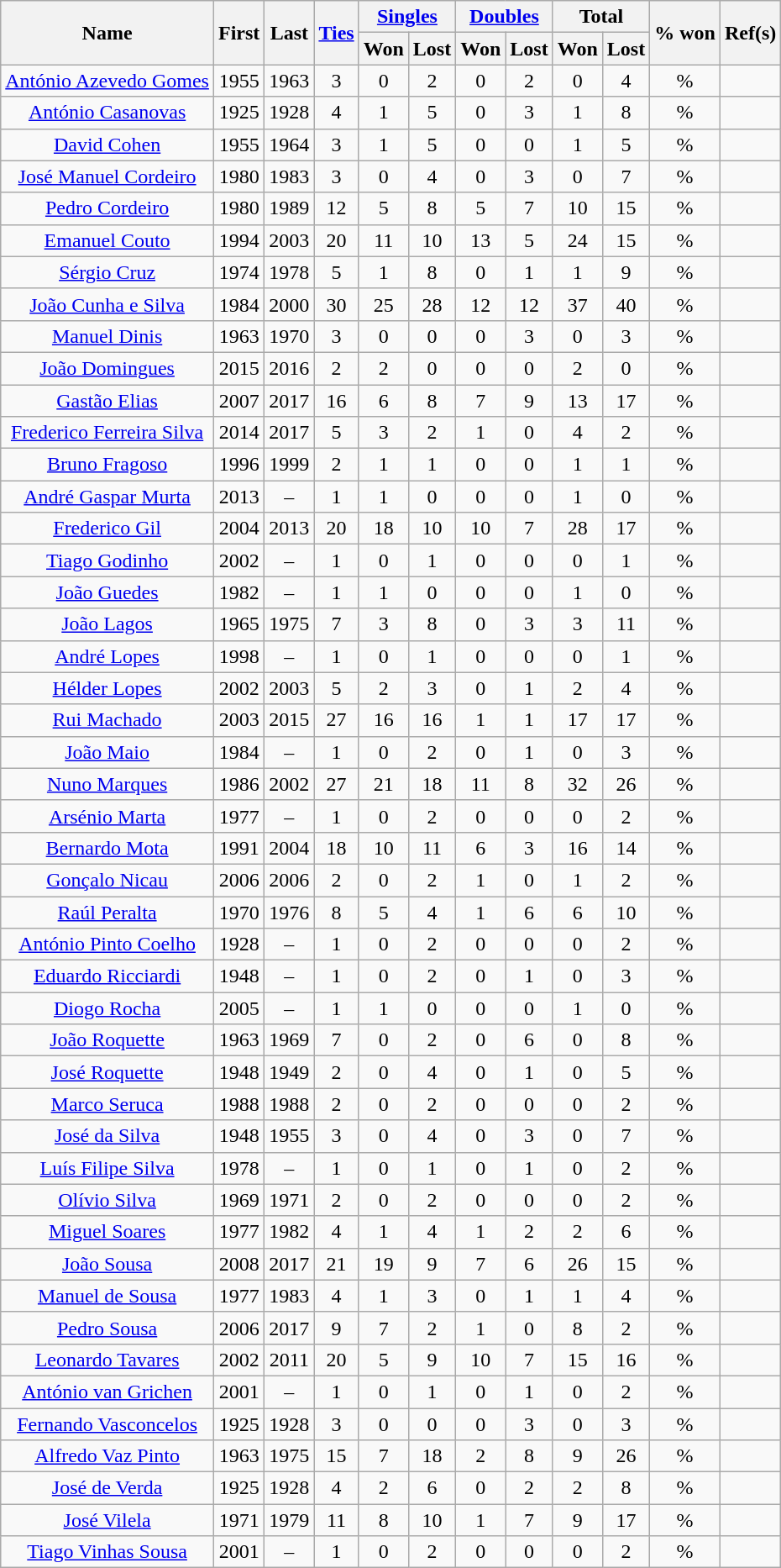<table class="wikitable plainrowheaders sortable" style="text-align:center; font-size:100%">
<tr align="center">
<th scope="col" rowspan="2">Name</th>
<th scope="col" rowspan="2">First</th>
<th scope="col" rowspan="2">Last</th>
<th scope="col" rowspan="2"><a href='#'>Ties</a></th>
<th scope="col" colspan="2"><a href='#'>Singles</a></th>
<th scope="col" colspan="2"><a href='#'>Doubles</a></th>
<th scope="col" colspan="2">Total</th>
<th scope="col" rowspan="2">% won</th>
<th scope="col" rowspan="2" class="unsortable">Ref(s)</th>
</tr>
<tr align="center">
<th scope="col">Won</th>
<th scope="col">Lost</th>
<th scope="col">Won</th>
<th scope="col">Lost</th>
<th scope="col">Won</th>
<th scope="col">Lost</th>
</tr>
<tr>
<td data-sort-value="Azevedo Gomes, A"><a href='#'>António Azevedo Gomes</a></td>
<td>1955</td>
<td>1963</td>
<td>3</td>
<td>0</td>
<td>2</td>
<td>0</td>
<td>2</td>
<td>0</td>
<td>4</td>
<td>%</td>
<td></td>
</tr>
<tr>
<td data-sort-value="Casanovas, A"><a href='#'>António Casanovas</a></td>
<td>1925</td>
<td>1928</td>
<td>4</td>
<td>1</td>
<td>5</td>
<td>0</td>
<td>3</td>
<td>1</td>
<td>8</td>
<td>%</td>
<td></td>
</tr>
<tr>
<td data-sort-value="Cohen, D"><a href='#'>David Cohen</a></td>
<td>1955</td>
<td>1964</td>
<td>3</td>
<td>1</td>
<td>5</td>
<td>0</td>
<td>0</td>
<td>1</td>
<td>5</td>
<td>%</td>
<td></td>
</tr>
<tr>
<td data-sort-value="Cordeiro, J"><a href='#'>José Manuel Cordeiro</a></td>
<td>1980</td>
<td>1983</td>
<td>3</td>
<td>0</td>
<td>4</td>
<td>0</td>
<td>3</td>
<td>0</td>
<td>7</td>
<td>%</td>
<td></td>
</tr>
<tr>
<td data-sort-value="Cordeiro, P"><a href='#'>Pedro Cordeiro</a></td>
<td>1980</td>
<td>1989</td>
<td>12</td>
<td>5</td>
<td>8</td>
<td>5</td>
<td>7</td>
<td>10</td>
<td>15</td>
<td>%</td>
<td></td>
</tr>
<tr>
<td data-sort-value="Couto, E"><a href='#'>Emanuel Couto</a></td>
<td>1994</td>
<td>2003</td>
<td>20</td>
<td>11</td>
<td>10</td>
<td>13</td>
<td>5</td>
<td>24</td>
<td>15</td>
<td>%</td>
<td></td>
</tr>
<tr>
<td data-sort-value="Cruz, S"><a href='#'>Sérgio Cruz</a></td>
<td>1974</td>
<td>1978</td>
<td>5</td>
<td>1</td>
<td>8</td>
<td>0</td>
<td>1</td>
<td>1</td>
<td>9</td>
<td>%</td>
<td></td>
</tr>
<tr>
<td data-sort-value="Cunha e Silva, J"><a href='#'>João Cunha e Silva</a></td>
<td>1984</td>
<td>2000</td>
<td>30</td>
<td>25</td>
<td>28</td>
<td>12</td>
<td>12</td>
<td>37</td>
<td>40</td>
<td>%</td>
<td></td>
</tr>
<tr>
<td data-sort-value="Dinis, M"><a href='#'>Manuel Dinis</a></td>
<td>1963</td>
<td>1970</td>
<td>3</td>
<td>0</td>
<td>0</td>
<td>0</td>
<td>3</td>
<td>0</td>
<td>3</td>
<td>%</td>
<td></td>
</tr>
<tr>
<td data-sort-value="Domingues, J"><a href='#'>João Domingues</a></td>
<td>2015</td>
<td>2016</td>
<td>2</td>
<td>2</td>
<td>0</td>
<td>0</td>
<td>0</td>
<td>2</td>
<td>0</td>
<td>%</td>
<td></td>
</tr>
<tr>
<td data-sort-value="Elias, G"><a href='#'>Gastão Elias</a></td>
<td>2007</td>
<td>2017</td>
<td>16</td>
<td>6</td>
<td>8</td>
<td>7</td>
<td>9</td>
<td>13</td>
<td>17</td>
<td>%</td>
<td></td>
</tr>
<tr>
<td data-sort-value="Ferreira Silva, F"><a href='#'>Frederico Ferreira Silva</a></td>
<td>2014</td>
<td>2017</td>
<td>5</td>
<td>3</td>
<td>2</td>
<td>1</td>
<td>0</td>
<td>4</td>
<td>2</td>
<td>%</td>
<td></td>
</tr>
<tr>
<td data-sort-value="Fragoso, B"><a href='#'>Bruno Fragoso</a></td>
<td>1996</td>
<td>1999</td>
<td>2</td>
<td>1</td>
<td>1</td>
<td>0</td>
<td>0</td>
<td>1</td>
<td>1</td>
<td>%</td>
<td></td>
</tr>
<tr>
<td data-sort-value="Gaspar Murta, A"><a href='#'>André Gaspar Murta</a></td>
<td>2013</td>
<td>–</td>
<td>1</td>
<td>1</td>
<td>0</td>
<td>0</td>
<td>0</td>
<td>1</td>
<td>0</td>
<td>%</td>
<td></td>
</tr>
<tr>
<td data-sort-value="Gil, F"><a href='#'>Frederico Gil</a></td>
<td>2004</td>
<td>2013</td>
<td>20</td>
<td>18</td>
<td>10</td>
<td>10</td>
<td>7</td>
<td>28</td>
<td>17</td>
<td>%</td>
<td></td>
</tr>
<tr>
<td data-sort-value="Godinho, T"><a href='#'>Tiago Godinho</a></td>
<td>2002</td>
<td>–</td>
<td>1</td>
<td>0</td>
<td>1</td>
<td>0</td>
<td>0</td>
<td>0</td>
<td>1</td>
<td>%</td>
<td></td>
</tr>
<tr>
<td data-sort-value="Guedes, J"><a href='#'>João Guedes</a></td>
<td>1982</td>
<td>–</td>
<td>1</td>
<td>1</td>
<td>0</td>
<td>0</td>
<td>0</td>
<td>1</td>
<td>0</td>
<td>%</td>
<td></td>
</tr>
<tr>
<td data-sort-value="Lagos, J"><a href='#'>João Lagos</a></td>
<td>1965</td>
<td>1975</td>
<td>7</td>
<td>3</td>
<td>8</td>
<td>0</td>
<td>3</td>
<td>3</td>
<td>11</td>
<td>%</td>
<td></td>
</tr>
<tr>
<td data-sort-value="Lopes, A"><a href='#'>André Lopes</a></td>
<td>1998</td>
<td>–</td>
<td>1</td>
<td>0</td>
<td>1</td>
<td>0</td>
<td>0</td>
<td>0</td>
<td>1</td>
<td>%</td>
<td></td>
</tr>
<tr>
<td data-sort-value="Lopes, H"><a href='#'>Hélder Lopes</a></td>
<td>2002</td>
<td>2003</td>
<td>5</td>
<td>2</td>
<td>3</td>
<td>0</td>
<td>1</td>
<td>2</td>
<td>4</td>
<td>%</td>
<td></td>
</tr>
<tr>
<td data-sort-value="Machado, R"><a href='#'>Rui Machado</a></td>
<td>2003</td>
<td>2015</td>
<td>27</td>
<td>16</td>
<td>16</td>
<td>1</td>
<td>1</td>
<td>17</td>
<td>17</td>
<td>%</td>
<td></td>
</tr>
<tr>
<td data-sort-value="Maio, J"><a href='#'>João Maio</a></td>
<td>1984</td>
<td>–</td>
<td>1</td>
<td>0</td>
<td>2</td>
<td>0</td>
<td>1</td>
<td>0</td>
<td>3</td>
<td>%</td>
<td></td>
</tr>
<tr>
<td data-sort-value="Marques, N"><a href='#'>Nuno Marques</a></td>
<td>1986</td>
<td>2002</td>
<td>27</td>
<td>21</td>
<td>18</td>
<td>11</td>
<td>8</td>
<td>32</td>
<td>26</td>
<td>%</td>
<td></td>
</tr>
<tr>
<td data-sort-value="Marta, A"><a href='#'>Arsénio Marta</a></td>
<td>1977</td>
<td>–</td>
<td>1</td>
<td>0</td>
<td>2</td>
<td>0</td>
<td>0</td>
<td>0</td>
<td>2</td>
<td>%</td>
<td></td>
</tr>
<tr>
<td data-sort-value="Mota, B"><a href='#'>Bernardo Mota</a></td>
<td>1991</td>
<td>2004</td>
<td>18</td>
<td>10</td>
<td>11</td>
<td>6</td>
<td>3</td>
<td>16</td>
<td>14</td>
<td>%</td>
<td></td>
</tr>
<tr>
<td data-sort-value="Nicau, G"><a href='#'>Gonçalo Nicau</a></td>
<td>2006</td>
<td>2006</td>
<td>2</td>
<td>0</td>
<td>2</td>
<td>1</td>
<td>0</td>
<td>1</td>
<td>2</td>
<td>%</td>
<td></td>
</tr>
<tr>
<td data-sort-value="Peralta, R"><a href='#'>Raúl Peralta</a></td>
<td>1970</td>
<td>1976</td>
<td>8</td>
<td>5</td>
<td>4</td>
<td>1</td>
<td>6</td>
<td>6</td>
<td>10</td>
<td>%</td>
<td></td>
</tr>
<tr>
<td data-sort-value="Pinto Coelho, A"><a href='#'>António Pinto Coelho</a></td>
<td>1928</td>
<td>–</td>
<td>1</td>
<td>0</td>
<td>2</td>
<td>0</td>
<td>0</td>
<td>0</td>
<td>2</td>
<td>%</td>
<td></td>
</tr>
<tr>
<td data-sort-value="Ricciardi, E"><a href='#'>Eduardo Ricciardi</a></td>
<td>1948</td>
<td>–</td>
<td>1</td>
<td>0</td>
<td>2</td>
<td>0</td>
<td>1</td>
<td>0</td>
<td>3</td>
<td>%</td>
<td></td>
</tr>
<tr>
<td data-sort-value="Rocha, D"><a href='#'>Diogo Rocha</a></td>
<td>2005</td>
<td>–</td>
<td>1</td>
<td>1</td>
<td>0</td>
<td>0</td>
<td>0</td>
<td>1</td>
<td>0</td>
<td>%</td>
<td></td>
</tr>
<tr>
<td data-sort-value="Roquette, Joao"><a href='#'>João Roquette</a></td>
<td>1963</td>
<td>1969</td>
<td>7</td>
<td>0</td>
<td>2</td>
<td>0</td>
<td>6</td>
<td>0</td>
<td>8</td>
<td>%</td>
<td></td>
</tr>
<tr>
<td data-sort-value="Roquette, Jose"><a href='#'>José Roquette</a></td>
<td>1948</td>
<td>1949</td>
<td>2</td>
<td>0</td>
<td>4</td>
<td>0</td>
<td>1</td>
<td>0</td>
<td>5</td>
<td>%</td>
<td></td>
</tr>
<tr>
<td data-sort-value="Seruca, M"><a href='#'>Marco Seruca</a></td>
<td>1988</td>
<td>1988</td>
<td>2</td>
<td>0</td>
<td>2</td>
<td>0</td>
<td>0</td>
<td>0</td>
<td>2</td>
<td>%</td>
<td></td>
</tr>
<tr>
<td data-sort-value="Silva, J"><a href='#'>José da Silva</a></td>
<td>1948</td>
<td>1955</td>
<td>3</td>
<td>0</td>
<td>4</td>
<td>0</td>
<td>3</td>
<td>0</td>
<td>7</td>
<td>%</td>
<td></td>
</tr>
<tr>
<td data-sort-value="Silva, L"><a href='#'>Luís Filipe Silva</a></td>
<td>1978</td>
<td>–</td>
<td>1</td>
<td>0</td>
<td>1</td>
<td>0</td>
<td>1</td>
<td>0</td>
<td>2</td>
<td>%</td>
<td></td>
</tr>
<tr>
<td data-sort-value="Silva, O"><a href='#'>Olívio Silva</a></td>
<td>1969</td>
<td>1971</td>
<td>2</td>
<td>0</td>
<td>2</td>
<td>0</td>
<td>0</td>
<td>0</td>
<td>2</td>
<td>%</td>
<td></td>
</tr>
<tr>
<td data-sort-value="Soares, M"><a href='#'>Miguel Soares</a></td>
<td>1977</td>
<td>1982</td>
<td>4</td>
<td>1</td>
<td>4</td>
<td>1</td>
<td>2</td>
<td>2</td>
<td>6</td>
<td>%</td>
<td></td>
</tr>
<tr>
<td data-sort-value="Sousa, J"><a href='#'>João Sousa</a></td>
<td>2008</td>
<td>2017</td>
<td>21</td>
<td>19</td>
<td>9</td>
<td>7</td>
<td>6</td>
<td>26</td>
<td>15</td>
<td>%</td>
<td></td>
</tr>
<tr>
<td data-sort-value="Sousa, M"><a href='#'>Manuel de Sousa</a></td>
<td>1977</td>
<td>1983</td>
<td>4</td>
<td>1</td>
<td>3</td>
<td>0</td>
<td>1</td>
<td>1</td>
<td>4</td>
<td>%</td>
<td></td>
</tr>
<tr>
<td data-sort-value="Sousa, P"><a href='#'>Pedro Sousa</a></td>
<td>2006</td>
<td>2017</td>
<td>9</td>
<td>7</td>
<td>2</td>
<td>1</td>
<td>0</td>
<td>8</td>
<td>2</td>
<td>%</td>
<td></td>
</tr>
<tr>
<td data-sort-value="Tavares, L"><a href='#'>Leonardo Tavares</a></td>
<td>2002</td>
<td>2011</td>
<td>20</td>
<td>5</td>
<td>9</td>
<td>10</td>
<td>7</td>
<td>15</td>
<td>16</td>
<td>%</td>
<td></td>
</tr>
<tr>
<td data-sort-value="van Grichen, A"><a href='#'>António van Grichen</a></td>
<td>2001</td>
<td>–</td>
<td>1</td>
<td>0</td>
<td>1</td>
<td>0</td>
<td>1</td>
<td>0</td>
<td>2</td>
<td>%</td>
<td></td>
</tr>
<tr>
<td data-sort-value="Vasconcelos, F"><a href='#'>Fernando Vasconcelos</a></td>
<td>1925</td>
<td>1928</td>
<td>3</td>
<td>0</td>
<td>0</td>
<td>0</td>
<td>3</td>
<td>0</td>
<td>3</td>
<td>%</td>
<td></td>
</tr>
<tr>
<td data-sort-value="Vaz Pinto, A"><a href='#'>Alfredo Vaz Pinto</a></td>
<td>1963</td>
<td>1975</td>
<td>15</td>
<td>7</td>
<td>18</td>
<td>2</td>
<td>8</td>
<td>9</td>
<td>26</td>
<td>%</td>
<td></td>
</tr>
<tr>
<td data-sort-value="Verda, J"><a href='#'>José de Verda</a></td>
<td>1925</td>
<td>1928</td>
<td>4</td>
<td>2</td>
<td>6</td>
<td>0</td>
<td>2</td>
<td>2</td>
<td>8</td>
<td>%</td>
<td></td>
</tr>
<tr>
<td data-sort-value="Vilela, J"><a href='#'>José Vilela</a></td>
<td>1971</td>
<td>1979</td>
<td>11</td>
<td>8</td>
<td>10</td>
<td>1</td>
<td>7</td>
<td>9</td>
<td>17</td>
<td>%</td>
<td></td>
</tr>
<tr>
<td data-sort-value="Vinhas Sousa, T"><a href='#'>Tiago Vinhas Sousa</a></td>
<td>2001</td>
<td>–</td>
<td>1</td>
<td>0</td>
<td>2</td>
<td>0</td>
<td>0</td>
<td>0</td>
<td>2</td>
<td>%</td>
<td></td>
</tr>
</table>
